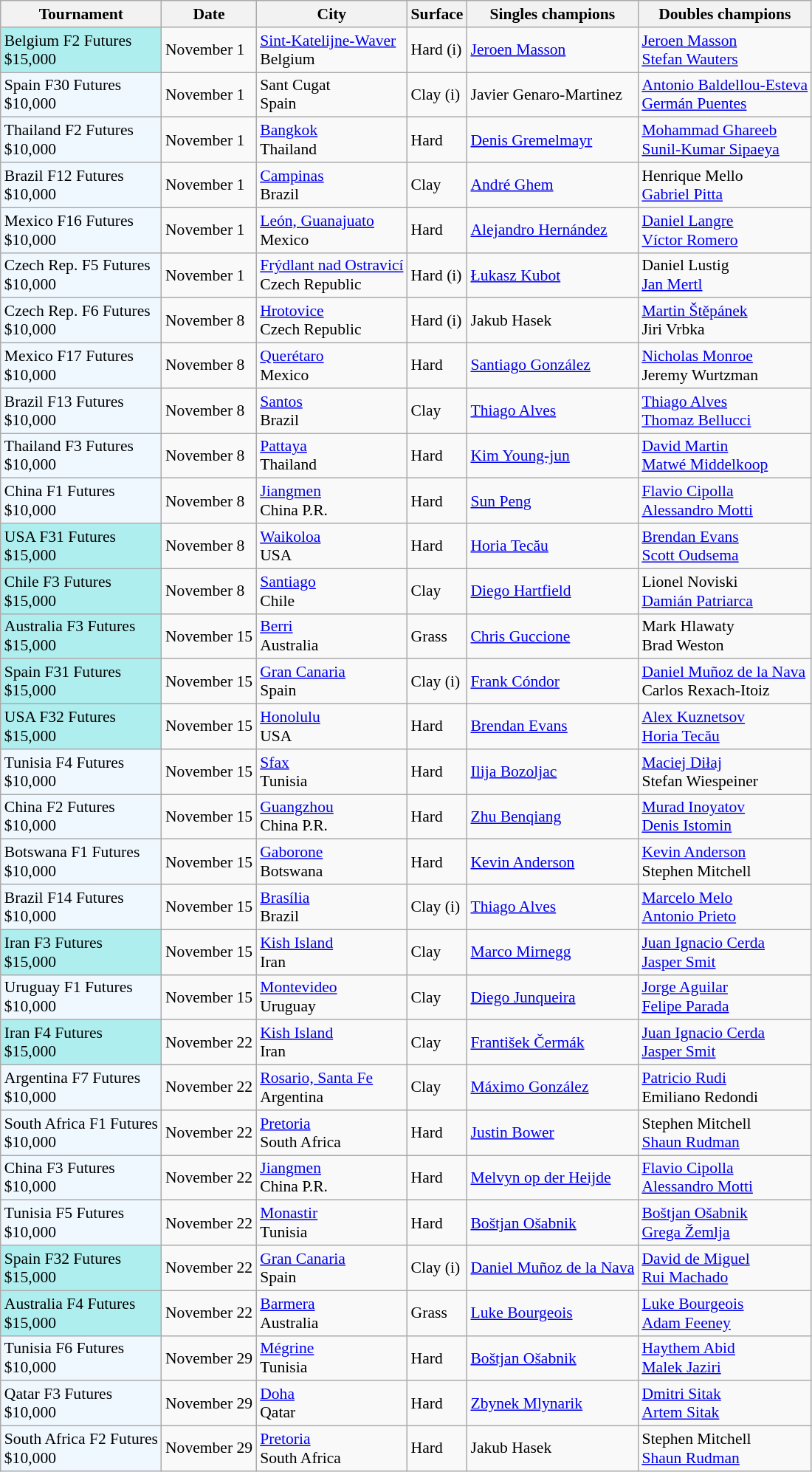<table class="sortable wikitable" style="font-size:90%">
<tr>
<th>Tournament</th>
<th>Date</th>
<th>City</th>
<th>Surface</th>
<th>Singles champions</th>
<th>Doubles champions</th>
</tr>
<tr>
<td style="background:#afeeee;">Belgium F2 Futures<br>$15,000</td>
<td>November 1</td>
<td><a href='#'>Sint-Katelijne-Waver</a><br>Belgium</td>
<td>Hard (i)</td>
<td> <a href='#'>Jeroen Masson</a></td>
<td> <a href='#'>Jeroen Masson</a><br> <a href='#'>Stefan Wauters</a></td>
</tr>
<tr>
<td style="background:#f0f8ff;">Spain F30 Futures<br>$10,000</td>
<td>November 1</td>
<td>Sant Cugat<br>Spain</td>
<td>Clay (i)</td>
<td> Javier Genaro-Martinez</td>
<td> <a href='#'>Antonio Baldellou-Esteva</a><br> <a href='#'>Germán Puentes</a></td>
</tr>
<tr>
<td style="background:#f0f8ff;">Thailand F2 Futures<br>$10,000</td>
<td>November 1</td>
<td><a href='#'>Bangkok</a><br>Thailand</td>
<td>Hard</td>
<td> <a href='#'>Denis Gremelmayr</a></td>
<td> <a href='#'>Mohammad Ghareeb</a><br> <a href='#'>Sunil-Kumar Sipaeya</a></td>
</tr>
<tr>
<td style="background:#f0f8ff;">Brazil F12 Futures<br>$10,000</td>
<td>November 1</td>
<td><a href='#'>Campinas</a><br>Brazil</td>
<td>Clay</td>
<td> <a href='#'>André Ghem</a></td>
<td> Henrique Mello<br> <a href='#'>Gabriel Pitta</a></td>
</tr>
<tr>
<td style="background:#f0f8ff;">Mexico F16 Futures<br>$10,000</td>
<td>November 1</td>
<td><a href='#'>León, Guanajuato</a><br>Mexico</td>
<td>Hard</td>
<td> <a href='#'>Alejandro Hernández</a></td>
<td> <a href='#'>Daniel Langre</a><br> <a href='#'>Víctor Romero</a></td>
</tr>
<tr>
<td style="background:#f0f8ff;">Czech Rep. F5 Futures<br>$10,000</td>
<td>November 1</td>
<td><a href='#'>Frýdlant nad Ostravicí</a><br>Czech Republic</td>
<td>Hard (i)</td>
<td> <a href='#'>Łukasz Kubot</a></td>
<td> Daniel Lustig<br> <a href='#'>Jan Mertl</a></td>
</tr>
<tr>
<td style="background:#f0f8ff;">Czech Rep. F6 Futures<br>$10,000</td>
<td>November 8</td>
<td><a href='#'>Hrotovice</a><br>Czech Republic</td>
<td>Hard (i)</td>
<td> Jakub Hasek</td>
<td> <a href='#'>Martin Štěpánek</a><br> Jiri Vrbka</td>
</tr>
<tr>
<td style="background:#f0f8ff;">Mexico F17 Futures<br>$10,000</td>
<td>November 8</td>
<td><a href='#'>Querétaro</a><br>Mexico</td>
<td>Hard</td>
<td> <a href='#'>Santiago González</a></td>
<td> <a href='#'>Nicholas Monroe</a><br> Jeremy Wurtzman</td>
</tr>
<tr>
<td style="background:#f0f8ff;">Brazil F13 Futures<br>$10,000</td>
<td>November 8</td>
<td><a href='#'>Santos</a><br>Brazil</td>
<td>Clay</td>
<td> <a href='#'>Thiago Alves</a></td>
<td> <a href='#'>Thiago Alves</a><br> <a href='#'>Thomaz Bellucci</a></td>
</tr>
<tr>
<td style="background:#f0f8ff;">Thailand F3 Futures<br>$10,000</td>
<td>November 8</td>
<td><a href='#'>Pattaya</a><br>Thailand</td>
<td>Hard</td>
<td> <a href='#'>Kim Young-jun</a></td>
<td> <a href='#'>David Martin</a><br> <a href='#'>Matwé Middelkoop</a></td>
</tr>
<tr>
<td style="background:#f0f8ff;">China F1 Futures<br>$10,000</td>
<td>November 8</td>
<td><a href='#'>Jiangmen</a><br>China P.R.</td>
<td>Hard</td>
<td> <a href='#'>Sun Peng</a></td>
<td> <a href='#'>Flavio Cipolla</a><br> <a href='#'>Alessandro Motti</a></td>
</tr>
<tr>
<td style="background:#afeeee;">USA F31 Futures<br>$15,000</td>
<td>November 8</td>
<td><a href='#'>Waikoloa</a><br>USA</td>
<td>Hard</td>
<td> <a href='#'>Horia Tecău</a></td>
<td> <a href='#'>Brendan Evans</a><br> <a href='#'>Scott Oudsema</a></td>
</tr>
<tr>
<td style="background:#afeeee;">Chile F3 Futures<br>$15,000</td>
<td>November 8</td>
<td><a href='#'>Santiago</a><br>Chile</td>
<td>Clay</td>
<td> <a href='#'>Diego Hartfield</a></td>
<td> Lionel Noviski<br> <a href='#'>Damián Patriarca</a></td>
</tr>
<tr>
<td style="background:#afeeee;">Australia F3 Futures<br>$15,000</td>
<td>November 15</td>
<td><a href='#'>Berri</a><br>Australia</td>
<td>Grass</td>
<td> <a href='#'>Chris Guccione</a></td>
<td> Mark Hlawaty<br> Brad Weston</td>
</tr>
<tr>
<td style="background:#afeeee;">Spain F31 Futures<br>$15,000</td>
<td>November 15</td>
<td><a href='#'>Gran Canaria</a><br>Spain</td>
<td>Clay (i)</td>
<td> <a href='#'>Frank Cóndor</a></td>
<td> <a href='#'>Daniel Muñoz de la Nava</a><br> Carlos Rexach-Itoiz</td>
</tr>
<tr>
<td style="background:#afeeee;">USA F32 Futures<br>$15,000</td>
<td>November 15</td>
<td><a href='#'>Honolulu</a><br>USA</td>
<td>Hard</td>
<td> <a href='#'>Brendan Evans</a></td>
<td> <a href='#'>Alex Kuznetsov</a><br> <a href='#'>Horia Tecău</a></td>
</tr>
<tr>
<td style="background:#f0f8ff;">Tunisia F4 Futures<br>$10,000</td>
<td>November 15</td>
<td><a href='#'>Sfax</a><br>Tunisia</td>
<td>Hard</td>
<td> <a href='#'>Ilija Bozoljac</a></td>
<td> <a href='#'>Maciej Diłaj</a><br> Stefan Wiespeiner</td>
</tr>
<tr>
<td style="background:#f0f8ff;">China F2 Futures<br>$10,000</td>
<td>November 15</td>
<td><a href='#'>Guangzhou</a><br>China P.R.</td>
<td>Hard</td>
<td> <a href='#'>Zhu Benqiang</a></td>
<td> <a href='#'>Murad Inoyatov</a><br> <a href='#'>Denis Istomin</a></td>
</tr>
<tr>
<td style="background:#f0f8ff;">Botswana F1 Futures<br>$10,000</td>
<td>November 15</td>
<td><a href='#'>Gaborone</a><br>Botswana</td>
<td>Hard</td>
<td> <a href='#'>Kevin Anderson</a></td>
<td> <a href='#'>Kevin Anderson</a><br> Stephen Mitchell</td>
</tr>
<tr>
<td style="background:#f0f8ff;">Brazil F14 Futures<br>$10,000</td>
<td>November 15</td>
<td><a href='#'>Brasília</a><br>Brazil</td>
<td>Clay (i)</td>
<td> <a href='#'>Thiago Alves</a></td>
<td> <a href='#'>Marcelo Melo</a><br> <a href='#'>Antonio Prieto</a></td>
</tr>
<tr>
<td style="background:#afeeee;">Iran F3 Futures<br>$15,000</td>
<td>November 15</td>
<td><a href='#'>Kish Island</a><br>Iran</td>
<td>Clay</td>
<td> <a href='#'>Marco Mirnegg</a></td>
<td> <a href='#'>Juan Ignacio Cerda</a><br> <a href='#'>Jasper Smit</a></td>
</tr>
<tr>
<td style="background:#f0f8ff;">Uruguay F1 Futures<br>$10,000</td>
<td>November 15</td>
<td><a href='#'>Montevideo</a><br>Uruguay</td>
<td>Clay</td>
<td> <a href='#'>Diego Junqueira</a></td>
<td> <a href='#'>Jorge Aguilar</a><br> <a href='#'>Felipe Parada</a></td>
</tr>
<tr>
<td style="background:#afeeee;">Iran F4 Futures<br>$15,000</td>
<td>November 22</td>
<td><a href='#'>Kish Island</a><br>Iran</td>
<td>Clay</td>
<td> <a href='#'>František Čermák</a></td>
<td> <a href='#'>Juan Ignacio Cerda</a><br> <a href='#'>Jasper Smit</a></td>
</tr>
<tr>
<td style="background:#f0f8ff;">Argentina F7 Futures<br>$10,000</td>
<td>November 22</td>
<td><a href='#'>Rosario, Santa Fe</a><br>Argentina</td>
<td>Clay</td>
<td> <a href='#'>Máximo González</a></td>
<td> <a href='#'>Patricio Rudi</a><br> Emiliano Redondi</td>
</tr>
<tr>
<td style="background:#f0f8ff;">South Africa F1 Futures<br>$10,000</td>
<td>November 22</td>
<td><a href='#'>Pretoria</a><br>South Africa</td>
<td>Hard</td>
<td> <a href='#'>Justin Bower</a></td>
<td> Stephen Mitchell<br> <a href='#'>Shaun Rudman</a></td>
</tr>
<tr>
<td style="background:#f0f8ff;">China F3 Futures<br>$10,000</td>
<td>November 22</td>
<td><a href='#'>Jiangmen</a><br>China P.R.</td>
<td>Hard</td>
<td> <a href='#'>Melvyn op der Heijde</a></td>
<td> <a href='#'>Flavio Cipolla</a><br> <a href='#'>Alessandro Motti</a></td>
</tr>
<tr>
<td style="background:#f0f8ff;">Tunisia F5 Futures<br>$10,000</td>
<td>November 22</td>
<td><a href='#'>Monastir</a><br>Tunisia</td>
<td>Hard</td>
<td> <a href='#'>Boštjan Ošabnik</a></td>
<td> <a href='#'>Boštjan Ošabnik</a><br> <a href='#'>Grega Žemlja</a></td>
</tr>
<tr>
<td style="background:#afeeee;">Spain F32 Futures<br>$15,000</td>
<td>November 22</td>
<td><a href='#'>Gran Canaria</a><br>Spain</td>
<td>Clay (i)</td>
<td> <a href='#'>Daniel Muñoz de la Nava</a></td>
<td> <a href='#'>David de Miguel</a><br> <a href='#'>Rui Machado</a></td>
</tr>
<tr>
<td style="background:#afeeee;">Australia F4 Futures<br>$15,000</td>
<td>November 22</td>
<td><a href='#'>Barmera</a><br>Australia</td>
<td>Grass</td>
<td> <a href='#'>Luke Bourgeois</a></td>
<td> <a href='#'>Luke Bourgeois</a><br> <a href='#'>Adam Feeney</a></td>
</tr>
<tr>
<td style="background:#f0f8ff;">Tunisia F6 Futures<br>$10,000</td>
<td>November 29</td>
<td><a href='#'>Mégrine</a><br>Tunisia</td>
<td>Hard</td>
<td> <a href='#'>Boštjan Ošabnik</a></td>
<td> <a href='#'>Haythem Abid</a><br> <a href='#'>Malek Jaziri</a></td>
</tr>
<tr>
<td style="background:#f0f8ff;">Qatar F3 Futures<br>$10,000</td>
<td>November 29</td>
<td><a href='#'>Doha</a><br>Qatar</td>
<td>Hard</td>
<td> <a href='#'>Zbynek Mlynarik</a></td>
<td> <a href='#'>Dmitri Sitak</a><br> <a href='#'>Artem Sitak</a></td>
</tr>
<tr>
<td style="background:#f0f8ff;">South Africa F2 Futures<br>$10,000</td>
<td>November 29</td>
<td><a href='#'>Pretoria</a><br>South Africa</td>
<td>Hard</td>
<td> Jakub Hasek</td>
<td> Stephen Mitchell<br> <a href='#'>Shaun Rudman</a></td>
</tr>
</table>
